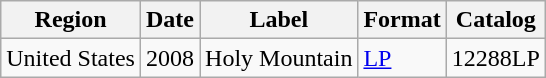<table class="wikitable">
<tr>
<th>Region</th>
<th>Date</th>
<th>Label</th>
<th>Format</th>
<th>Catalog</th>
</tr>
<tr>
<td>United States</td>
<td>2008</td>
<td>Holy Mountain</td>
<td><a href='#'>LP</a></td>
<td>12288LP</td>
</tr>
</table>
